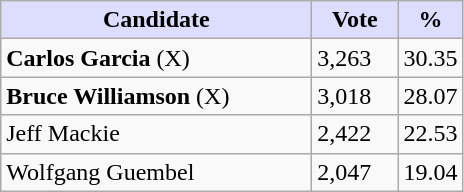<table class="wikitable">
<tr>
<th style="background:#ddf; width:200px;">Candidate</th>
<th style="background:#ddf; width:50px;">Vote</th>
<th style="background:#ddf; width:30px;">%</th>
</tr>
<tr>
<td><strong>Carlos Garcia</strong> (X)</td>
<td>3,263</td>
<td>30.35</td>
</tr>
<tr>
<td><strong>Bruce Williamson</strong> (X)</td>
<td>3,018</td>
<td>28.07</td>
</tr>
<tr>
<td>Jeff Mackie</td>
<td>2,422</td>
<td>22.53</td>
</tr>
<tr>
<td>Wolfgang Guembel</td>
<td>2,047</td>
<td>19.04</td>
</tr>
</table>
